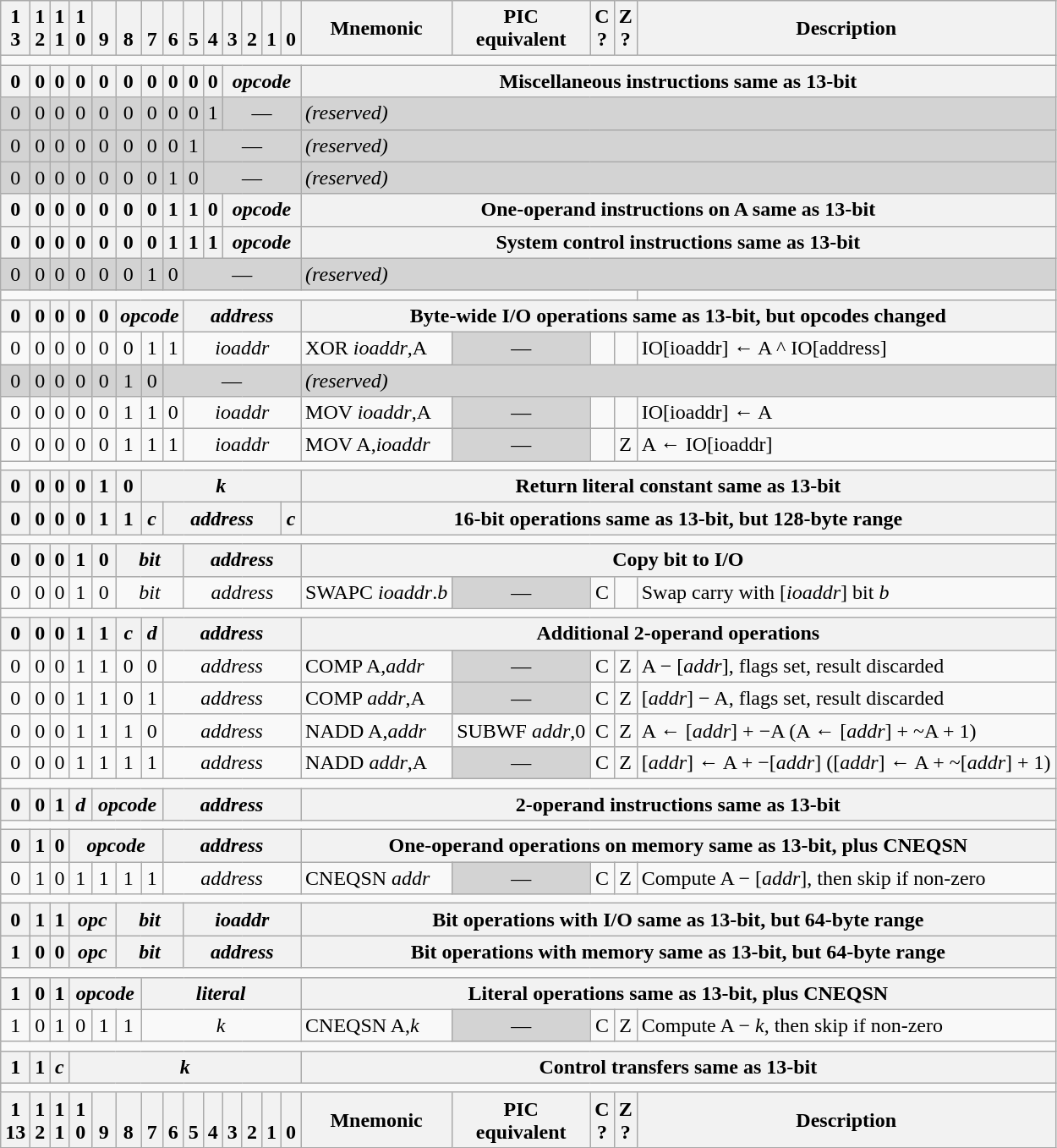<table class="wikitable" style="text-align:center">
<tr>
<th>1<br>3</th>
<th>1<br>2</th>
<th>1<br>1</th>
<th>1<br>0</th>
<th><br>9</th>
<th><br>8</th>
<th><br>7</th>
<th><br>6</th>
<th><br>5</th>
<th><br>4</th>
<th><br>3</th>
<th><br>2</th>
<th><br>1</th>
<th><br>0</th>
<th>Mnemonic</th>
<th>PIC<br>equivalent</th>
<th>C<br>?</th>
<th>Z<br>?</th>
<th>Description</th>
</tr>
<tr>
<td colspan=19></td>
</tr>
<tr>
<th>0</th>
<th>0</th>
<th>0</th>
<th>0</th>
<th>0</th>
<th>0</th>
<th>0</th>
<th>0</th>
<th>0</th>
<th>0</th>
<th colspan=4><em>opcode</em></th>
<th colspan=5>Miscellaneous instructions same as 13-bit</th>
</tr>
<tr bgcolor=lightgrey>
<td>0</td>
<td>0</td>
<td>0</td>
<td>0</td>
<td>0</td>
<td>0</td>
<td>0</td>
<td>0</td>
<td>0</td>
<td>1</td>
<td colspan=4>—</td>
<td colspan=5 align=left><em>(reserved)</em></td>
</tr>
<tr bgcolor=lightgrey>
<td>0</td>
<td>0</td>
<td>0</td>
<td>0</td>
<td>0</td>
<td>0</td>
<td>0</td>
<td>0</td>
<td>1</td>
<td colspan=5>—</td>
<td colspan=5 align=left><em>(reserved)</em></td>
</tr>
<tr bgcolor=lightgrey>
<td>0</td>
<td>0</td>
<td>0</td>
<td>0</td>
<td>0</td>
<td>0</td>
<td>0</td>
<td>1</td>
<td>0</td>
<td colspan=5>—</td>
<td colspan=5 align=left><em>(reserved)</em></td>
</tr>
<tr>
<th>0</th>
<th>0</th>
<th>0</th>
<th>0</th>
<th>0</th>
<th>0</th>
<th>0</th>
<th>1</th>
<th>1</th>
<th>0</th>
<th colspan=4><em>opcode</em></th>
<th colspan=5>One-operand instructions on A same as 13-bit</th>
</tr>
<tr>
<th>0</th>
<th>0</th>
<th>0</th>
<th>0</th>
<th>0</th>
<th>0</th>
<th>0</th>
<th>1</th>
<th>1</th>
<th>1</th>
<th colspan=4><em>opcode</em></th>
<th colspan=5>System control instructions same as 13-bit</th>
</tr>
<tr bgcolor=lightgrey>
<td>0</td>
<td>0</td>
<td>0</td>
<td>0</td>
<td>0</td>
<td>0</td>
<td>1</td>
<td>0</td>
<td colspan=6>—</td>
<td colspan=5 align=left><em>(reserved)</em></td>
</tr>
<tr>
<td colspan=18></td>
</tr>
<tr>
<th>0</th>
<th>0</th>
<th>0</th>
<th>0</th>
<th>0</th>
<th colspan=3><em>opcode</em></th>
<th colspan=6><em>address</em></th>
<th colspan=5>Byte-wide I/O operations same as 13-bit, but opcodes changed</th>
</tr>
<tr>
<td>0</td>
<td>0</td>
<td>0</td>
<td>0</td>
<td>0</td>
<td>0</td>
<td>1</td>
<td>1</td>
<td colspan=6><em>ioaddr</em></td>
<td align=left>XOR <em>ioaddr</em>,A</td>
<td bgcolor=lightgrey>—</td>
<td></td>
<td></td>
<td align=left>IO[ioaddr] ← A ^ IO[address]</td>
</tr>
<tr bgcolor=lightgrey>
<td>0</td>
<td>0</td>
<td>0</td>
<td>0</td>
<td>0</td>
<td>1</td>
<td>0</td>
<td colspan=7>—</td>
<td colspan=5 align=left><em>(reserved)</em></td>
</tr>
<tr>
<td>0</td>
<td>0</td>
<td>0</td>
<td>0</td>
<td>0</td>
<td>1</td>
<td>1</td>
<td>0</td>
<td colspan=6><em>ioaddr</em></td>
<td align=left>MOV <em>ioaddr</em>,A</td>
<td bgcolor=lightgrey>—</td>
<td></td>
<td></td>
<td align=left>IO[ioaddr] ← A</td>
</tr>
<tr>
<td>0</td>
<td>0</td>
<td>0</td>
<td>0</td>
<td>0</td>
<td>1</td>
<td>1</td>
<td>1</td>
<td colspan=6><em>ioaddr</em></td>
<td align=left>MOV A,<em>ioaddr</em></td>
<td bgcolor=lightgrey>—</td>
<td></td>
<td>Z</td>
<td align=left>A ← IO[ioaddr]</td>
</tr>
<tr>
<td colspan=19></td>
</tr>
<tr>
<th>0</th>
<th>0</th>
<th>0</th>
<th>0</th>
<th>1</th>
<th>0</th>
<th colspan=8><em>k</em></th>
<th colspan=5>Return literal constant same as 13-bit</th>
</tr>
<tr>
<th>0</th>
<th>0</th>
<th>0</th>
<th>0</th>
<th>1</th>
<th>1</th>
<th><em>c</em></th>
<th colspan=6><em>address</em></th>
<th><em>c</em></th>
<th colspan=5>16-bit operations same as 13-bit, but 128-byte range</th>
</tr>
<tr>
<td colspan=19></td>
</tr>
<tr>
<th>0</th>
<th>0</th>
<th>0</th>
<th>1</th>
<th>0</th>
<th colspan=3><em>bit</em></th>
<th colspan=6><em>address</em></th>
<th colspan=5>Copy bit to I/O</th>
</tr>
<tr>
<td>0</td>
<td>0</td>
<td>0</td>
<td>1</td>
<td>0</td>
<td colspan=3><em>bit</em></td>
<td colspan=6><em>address</em></td>
<td align=left>SWAPC <em>ioaddr</em>.<em>b</em></td>
<td bgcolor=lightgrey>—</td>
<td>C</td>
<td></td>
<td align=left>Swap carry with [<em>ioaddr</em>] bit <em>b</em></td>
</tr>
<tr>
<td colspan=19></td>
</tr>
<tr>
<th>0</th>
<th>0</th>
<th>0</th>
<th>1</th>
<th>1</th>
<th><em>c</em></th>
<th><em>d</em></th>
<th colspan=7><em>address</em></th>
<th colspan=5>Additional 2-operand operations</th>
</tr>
<tr>
<td>0</td>
<td>0</td>
<td>0</td>
<td>1</td>
<td>1</td>
<td>0</td>
<td>0</td>
<td colspan=7><em>address</em></td>
<td align=left>COMP A,<em>addr</em></td>
<td bgcolor=lightgrey>—</td>
<td>C</td>
<td>Z</td>
<td align=left>A − [<em>addr</em>], flags set, result discarded</td>
</tr>
<tr>
<td>0</td>
<td>0</td>
<td>0</td>
<td>1</td>
<td>1</td>
<td>0</td>
<td>1</td>
<td colspan=7><em>address</em></td>
<td align=left>COMP <em>addr</em>,A</td>
<td bgcolor=lightgrey>—</td>
<td>C</td>
<td>Z</td>
<td align=left>[<em>addr</em>] − A, flags set, result discarded</td>
</tr>
<tr>
<td>0</td>
<td>0</td>
<td>0</td>
<td>1</td>
<td>1</td>
<td>1</td>
<td>0</td>
<td colspan=7><em>address</em></td>
<td align=left>NADD A,<em>addr</em></td>
<td align=left>SUBWF <em>addr</em>,0</td>
<td>C</td>
<td>Z</td>
<td align=left>A ← [<em>addr</em>] + −A (A ← [<em>addr</em>] + ~A + 1)</td>
</tr>
<tr>
<td>0</td>
<td>0</td>
<td>0</td>
<td>1</td>
<td>1</td>
<td>1</td>
<td>1</td>
<td colspan=7><em>address</em></td>
<td align=left>NADD <em>addr</em>,A</td>
<td bgcolor=lightgrey>—</td>
<td>C</td>
<td>Z</td>
<td align=left>[<em>addr</em>] ← A + −[<em>addr</em>] ([<em>addr</em>] ← A + ~[<em>addr</em>] + 1)</td>
</tr>
<tr>
<td colspan=19></td>
</tr>
<tr>
<th>0</th>
<th>0</th>
<th>1</th>
<th><em>d</em></th>
<th colspan=3><em>opcode</em></th>
<th colspan=7><em>address</em></th>
<th colspan=5>2-operand instructions same as 13-bit</th>
</tr>
<tr>
<td colspan=19></td>
</tr>
<tr>
<th>0</th>
<th>1</th>
<th>0</th>
<th colspan=4><em>opcode</em></th>
<th colspan=7><em>address</em></th>
<th colspan=5>One-operand operations on memory same as 13-bit, plus CNEQSN</th>
</tr>
<tr>
<td>0</td>
<td>1</td>
<td>0</td>
<td>1</td>
<td>1</td>
<td>1</td>
<td>1</td>
<td colspan=7><em>address</em></td>
<td align=left>CNEQSN <em>addr</em></td>
<td bgcolor=lightgrey>—</td>
<td>C</td>
<td>Z</td>
<td align=left>Compute A − [<em>addr</em>], then skip if non-zero</td>
</tr>
<tr>
<td colspan=19></td>
</tr>
<tr>
<th>0</th>
<th>1</th>
<th>1</th>
<th colspan=2><em>opc</em></th>
<th colspan=3><em>bit</em></th>
<th colspan=6><em>ioaddr</em></th>
<th colspan=5>Bit operations with I/O same as 13-bit, but 64-byte range</th>
</tr>
<tr>
<th>1</th>
<th>0</th>
<th>0</th>
<th colspan=2><em>opc</em></th>
<th colspan=3><em>bit</em></th>
<th colspan=6><em>address</em></th>
<th colspan=5>Bit operations with memory same as 13-bit,  but 64-byte range</th>
</tr>
<tr>
<td colspan=19></td>
</tr>
<tr>
<th>1</th>
<th>0</th>
<th>1</th>
<th colspan=3><em>opcode</em></th>
<th colspan=8><em>literal</em></th>
<th colspan=5>Literal operations same as 13-bit, plus CNEQSN</th>
</tr>
<tr>
<td>1</td>
<td>0</td>
<td>1</td>
<td>0</td>
<td>1</td>
<td>1</td>
<td colspan=8><em>k</em></td>
<td align=left>CNEQSN A,<em>k</em></td>
<td bgcolor=lightgrey>—</td>
<td>C</td>
<td>Z</td>
<td align=left>Compute A − <em>k</em>, then skip if non-zero</td>
</tr>
<tr>
<td colspan=19></td>
</tr>
<tr>
<th>1</th>
<th>1</th>
<th><em>c</em></th>
<th colspan=11><em>k</em></th>
<th colspan=5>Control transfers same as 13-bit</th>
</tr>
<tr>
<td colspan=19></td>
</tr>
<tr>
<th>1<br>13</th>
<th>1<br>2</th>
<th>1<br>1</th>
<th>1<br>0</th>
<th><br>9</th>
<th><br>8</th>
<th><br>7</th>
<th><br>6</th>
<th><br>5</th>
<th><br>4</th>
<th><br>3</th>
<th><br>2</th>
<th><br>1</th>
<th><br>0</th>
<th>Mnemonic</th>
<th>PIC<br>equivalent</th>
<th>C<br>?</th>
<th>Z<br>?</th>
<th>Description</th>
</tr>
</table>
